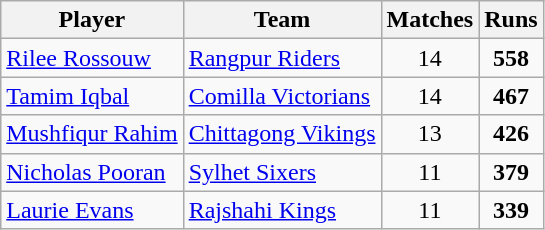<table class="wikitable" style="text-align: center;">
<tr>
<th>Player</th>
<th>Team</th>
<th>Matches</th>
<th>Runs</th>
</tr>
<tr>
<td style="text-align:left"><a href='#'>Rilee Rossouw</a></td>
<td style="text-align:left"><a href='#'>Rangpur Riders</a></td>
<td>14</td>
<td><strong>558</strong></td>
</tr>
<tr>
<td style="text-align:left"><a href='#'>Tamim Iqbal</a></td>
<td style="text-align:left"><a href='#'>Comilla Victorians</a></td>
<td>14</td>
<td><strong>467</strong></td>
</tr>
<tr>
<td style="text-align:left"><a href='#'>Mushfiqur Rahim</a></td>
<td style="text-align:left"><a href='#'>Chittagong Vikings</a></td>
<td>13</td>
<td><strong>426</strong></td>
</tr>
<tr>
<td style="text-align:left"><a href='#'>Nicholas Pooran</a></td>
<td style="text-align:left"><a href='#'>Sylhet Sixers</a></td>
<td>11</td>
<td><strong>379</strong></td>
</tr>
<tr>
<td style="text-align:left"><a href='#'>Laurie Evans</a></td>
<td style="text-align:left"><a href='#'>Rajshahi Kings</a></td>
<td>11</td>
<td><strong>339</strong></td>
</tr>
</table>
